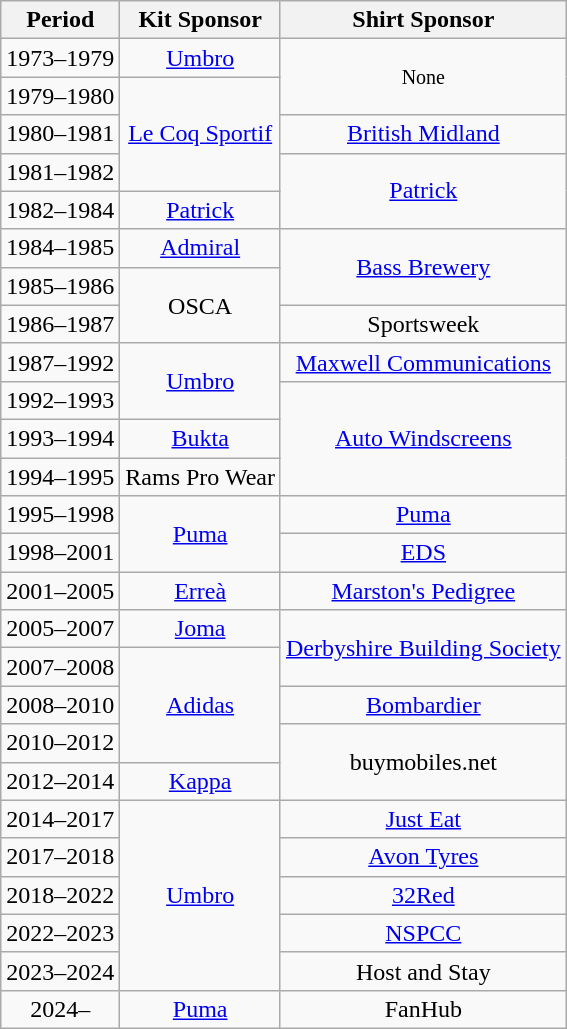<table class="wikitable" style="text-align:center;margin-left:1em">
<tr>
<th>Period</th>
<th>Kit Sponsor</th>
<th>Shirt Sponsor</th>
</tr>
<tr>
<td>1973–1979</td>
<td><a href='#'>Umbro</a></td>
<td rowspan=2><small>None</small></td>
</tr>
<tr>
<td>1979–1980</td>
<td rowspan=3><a href='#'>Le Coq Sportif</a></td>
</tr>
<tr>
<td>1980–1981</td>
<td><a href='#'>British Midland</a></td>
</tr>
<tr>
<td>1981–1982</td>
<td rowspan=2><a href='#'>Patrick</a></td>
</tr>
<tr>
<td>1982–1984</td>
<td><a href='#'>Patrick</a></td>
</tr>
<tr>
<td>1984–1985</td>
<td><a href='#'>Admiral</a></td>
<td rowspan=2><a href='#'>Bass Brewery</a></td>
</tr>
<tr>
<td>1985–1986</td>
<td rowspan=2>OSCA</td>
</tr>
<tr>
<td>1986–1987</td>
<td>Sportsweek</td>
</tr>
<tr>
<td>1987–1992</td>
<td rowspan=2><a href='#'>Umbro</a></td>
<td><a href='#'>Maxwell Communications</a></td>
</tr>
<tr>
<td>1992–1993</td>
<td rowspan=3><a href='#'>Auto Windscreens</a></td>
</tr>
<tr>
<td>1993–1994</td>
<td><a href='#'>Bukta</a></td>
</tr>
<tr>
<td>1994–1995</td>
<td>Rams Pro Wear</td>
</tr>
<tr>
<td>1995–1998</td>
<td rowspan=2><a href='#'>Puma</a></td>
<td><a href='#'>Puma</a></td>
</tr>
<tr>
<td>1998–2001</td>
<td><a href='#'>EDS</a></td>
</tr>
<tr>
<td>2001–2005</td>
<td><a href='#'>Erreà</a></td>
<td><a href='#'>Marston's Pedigree</a></td>
</tr>
<tr>
<td>2005–2007</td>
<td><a href='#'>Joma</a></td>
<td rowspan=2><a href='#'>Derbyshire Building Society</a></td>
</tr>
<tr>
<td>2007–2008</td>
<td rowspan=3><a href='#'>Adidas</a></td>
</tr>
<tr>
<td>2008–2010</td>
<td><a href='#'>Bombardier</a></td>
</tr>
<tr>
<td>2010–2012</td>
<td rowspan=2>buymobiles.net</td>
</tr>
<tr>
<td>2012–2014</td>
<td><a href='#'>Kappa</a></td>
</tr>
<tr>
<td>2014–2017</td>
<td rowspan=5><a href='#'>Umbro</a></td>
<td><a href='#'>Just Eat</a></td>
</tr>
<tr>
<td>2017–2018</td>
<td><a href='#'>Avon Tyres</a></td>
</tr>
<tr>
<td>2018–2022</td>
<td><a href='#'>32Red</a></td>
</tr>
<tr>
<td>2022–2023</td>
<td><a href='#'>NSPCC</a></td>
</tr>
<tr>
<td>2023–2024</td>
<td>Host and Stay</td>
</tr>
<tr>
<td>2024–</td>
<td><a href='#'>Puma</a></td>
<td>FanHub</td>
</tr>
</table>
